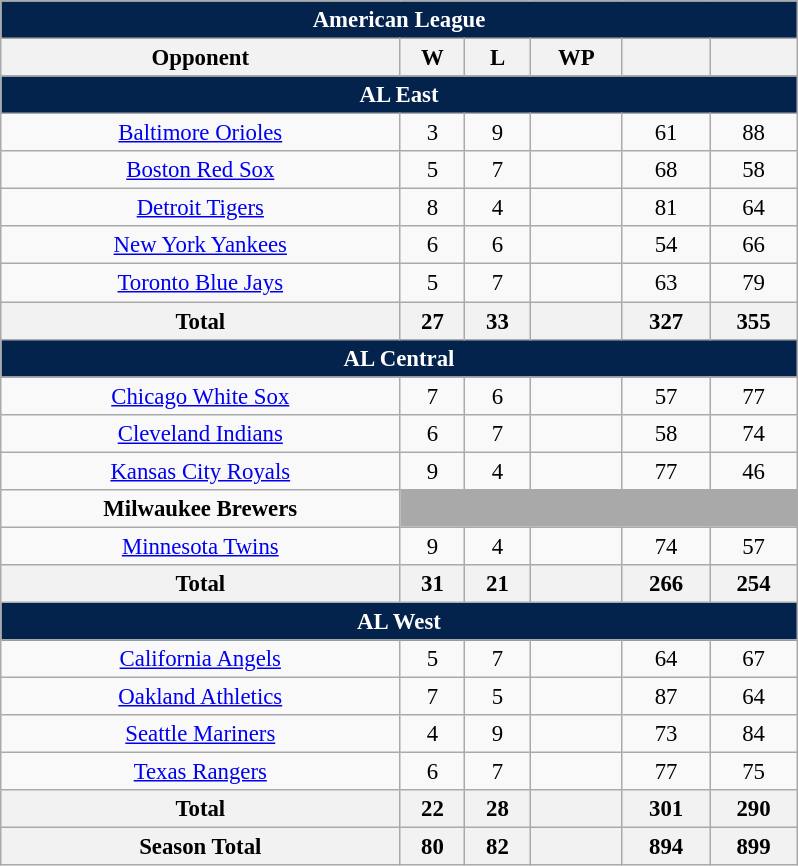<table class="wikitable" style="font-size:95%; text-align:center; width:35em;margin: 0.5em auto;">
<tr>
<th colspan="7" style="background:#03224c; color:#ffffff;">American League</th>
</tr>
<tr>
<th>Opponent</th>
<th>W</th>
<th>L</th>
<th>WP</th>
<th></th>
<th></th>
</tr>
<tr>
<th colspan="7" style="background:#03224c; color:#ffffff;">AL East</th>
</tr>
<tr>
<td><a href='#'>Baltimore Orioles</a></td>
<td>3</td>
<td>9</td>
<td></td>
<td>61</td>
<td>88</td>
</tr>
<tr>
<td><a href='#'>Boston Red Sox</a></td>
<td>5</td>
<td>7</td>
<td></td>
<td>68</td>
<td>58</td>
</tr>
<tr>
<td><a href='#'>Detroit Tigers</a></td>
<td>8</td>
<td>4</td>
<td></td>
<td>81</td>
<td>64</td>
</tr>
<tr>
<td><a href='#'>New York Yankees</a></td>
<td>6</td>
<td>6</td>
<td></td>
<td>54</td>
<td>66</td>
</tr>
<tr>
<td><a href='#'>Toronto Blue Jays</a></td>
<td>5</td>
<td>7</td>
<td></td>
<td>63</td>
<td>79</td>
</tr>
<tr>
<th>Total</th>
<th>27</th>
<th>33</th>
<th></th>
<th>327</th>
<th>355</th>
</tr>
<tr>
<th colspan="7" style="background:#03224c; color:#ffffff;">AL Central</th>
</tr>
<tr>
<td><a href='#'>Chicago White Sox</a></td>
<td>7</td>
<td>6</td>
<td></td>
<td>57</td>
<td>77</td>
</tr>
<tr>
<td><a href='#'>Cleveland Indians</a></td>
<td>6</td>
<td>7</td>
<td></td>
<td>58</td>
<td>74</td>
</tr>
<tr>
<td><a href='#'>Kansas City Royals</a></td>
<td>9</td>
<td>4</td>
<td></td>
<td>77</td>
<td>46</td>
</tr>
<tr>
<td><strong>Milwaukee Brewers</strong></td>
<td colspan=5 style="background:darkgray;"></td>
</tr>
<tr>
<td><a href='#'>Minnesota Twins</a></td>
<td>9</td>
<td>4</td>
<td></td>
<td>74</td>
<td>57</td>
</tr>
<tr>
<th>Total</th>
<th>31</th>
<th>21</th>
<th></th>
<th>266</th>
<th>254</th>
</tr>
<tr>
<th colspan="7" style="background:#03224c; color:#ffffff;">AL West</th>
</tr>
<tr>
<td><a href='#'>California Angels</a></td>
<td>5</td>
<td>7</td>
<td></td>
<td>64</td>
<td>67</td>
</tr>
<tr>
<td><a href='#'>Oakland Athletics</a></td>
<td>7</td>
<td>5</td>
<td></td>
<td>87</td>
<td>64</td>
</tr>
<tr>
<td><a href='#'>Seattle Mariners</a></td>
<td>4</td>
<td>9</td>
<td></td>
<td>73</td>
<td>84</td>
</tr>
<tr>
<td><a href='#'>Texas Rangers</a></td>
<td>6</td>
<td>7</td>
<td></td>
<td>77</td>
<td>75</td>
</tr>
<tr>
<th>Total</th>
<th>22</th>
<th>28</th>
<th></th>
<th>301</th>
<th>290</th>
</tr>
<tr>
<th>Season Total</th>
<th>80</th>
<th>82</th>
<th></th>
<th>894</th>
<th>899</th>
</tr>
</table>
